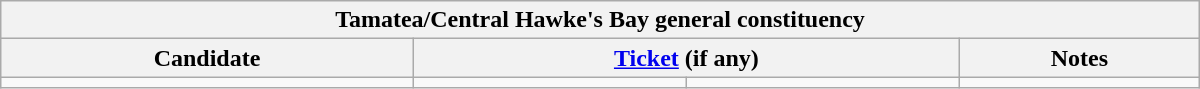<table class="wikitable" style="text-align: center; width:50em">
<tr>
<th colspan="4">Tamatea/Central Hawke's Bay general constituency</th>
</tr>
<tr>
<th>Candidate</th>
<th colspan="2"><a href='#'>Ticket</a> (if any)</th>
<th>Notes</th>
</tr>
<tr>
<td></td>
<td></td>
<td></td>
<td></td>
</tr>
</table>
